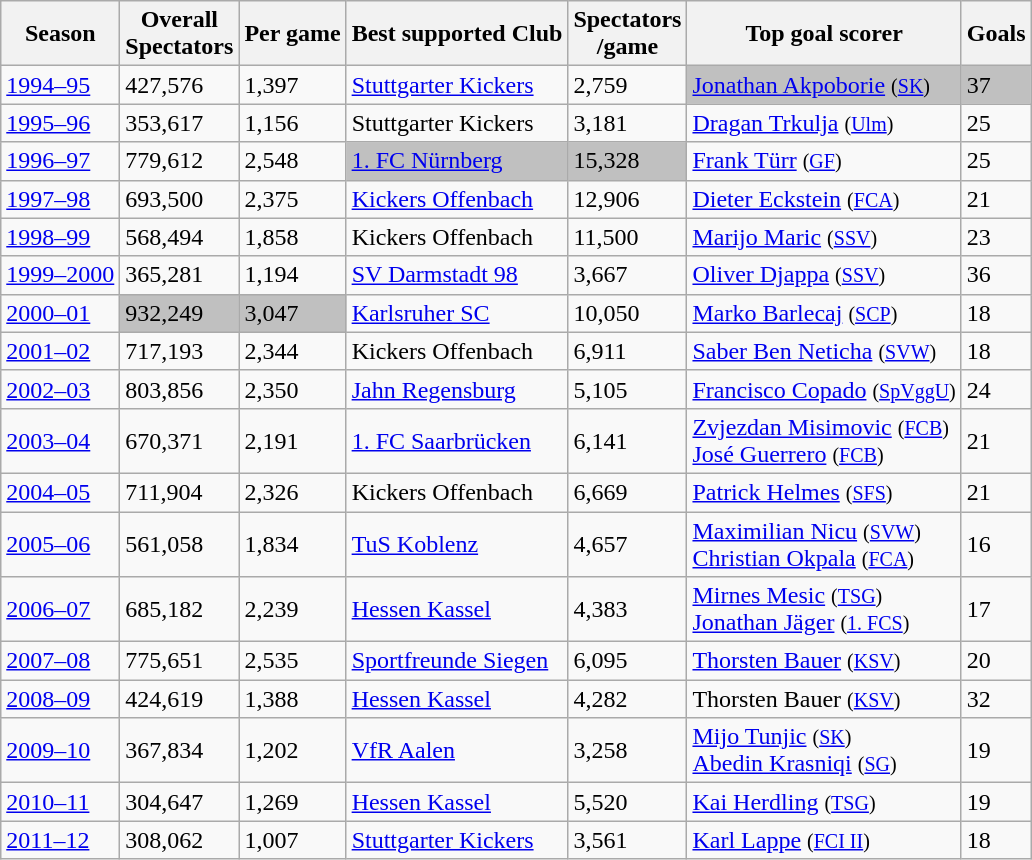<table class="wikitable">
<tr>
<th>Season</th>
<th>Overall <br> Spectators</th>
<th>Per game</th>
<th>Best supported Club</th>
<th>Spectators <br> /game</th>
<th>Top goal scorer</th>
<th>Goals</th>
</tr>
<tr>
<td><a href='#'>1994–95</a></td>
<td>427,576</td>
<td>1,397</td>
<td><a href='#'>Stuttgarter Kickers</a></td>
<td>2,759</td>
<td bgcolor=silver><a href='#'>Jonathan Akpoborie</a> <small>(<a href='#'>SK</a>)</small></td>
<td bgcolor=silver>37</td>
</tr>
<tr>
<td><a href='#'>1995–96</a></td>
<td>353,617</td>
<td>1,156</td>
<td>Stuttgarter Kickers</td>
<td>3,181</td>
<td><a href='#'>Dragan Trkulja</a> <small>(<a href='#'>Ulm</a>)</small></td>
<td>25</td>
</tr>
<tr>
<td><a href='#'>1996–97</a></td>
<td>779,612</td>
<td>2,548</td>
<td bgcolor=silver><a href='#'>1. FC Nürnberg</a></td>
<td bgcolor=silver>15,328</td>
<td><a href='#'>Frank Türr</a> <small>(<a href='#'>GF</a>)</small></td>
<td>25</td>
</tr>
<tr>
<td><a href='#'>1997–98</a></td>
<td>693,500</td>
<td>2,375</td>
<td><a href='#'>Kickers Offenbach</a></td>
<td>12,906</td>
<td><a href='#'>Dieter Eckstein</a> <small>(<a href='#'>FCA</a>)</small></td>
<td>21</td>
</tr>
<tr>
<td><a href='#'>1998–99</a></td>
<td>568,494</td>
<td>1,858</td>
<td>Kickers Offenbach</td>
<td>11,500</td>
<td><a href='#'>Marijo Maric</a> <small>(<a href='#'>SSV</a>)</small></td>
<td>23</td>
</tr>
<tr>
<td><a href='#'>1999–2000</a></td>
<td>365,281</td>
<td>1,194</td>
<td><a href='#'>SV Darmstadt 98</a></td>
<td>3,667</td>
<td><a href='#'>Oliver Djappa</a> <small>(<a href='#'>SSV</a>)</small></td>
<td>36</td>
</tr>
<tr>
<td><a href='#'>2000–01</a></td>
<td bgcolor=silver>932,249</td>
<td bgcolor=silver>3,047</td>
<td><a href='#'>Karlsruher SC</a></td>
<td>10,050</td>
<td><a href='#'>Marko Barlecaj</a> <small>(<a href='#'>SCP</a>)</small></td>
<td>18</td>
</tr>
<tr>
<td><a href='#'>2001–02</a></td>
<td>717,193</td>
<td>2,344</td>
<td>Kickers Offenbach</td>
<td>6,911</td>
<td><a href='#'>Saber Ben Neticha</a> <small>(<a href='#'>SVW</a>)</small></td>
<td>18</td>
</tr>
<tr>
<td><a href='#'>2002–03</a></td>
<td>803,856</td>
<td>2,350</td>
<td><a href='#'>Jahn Regensburg</a></td>
<td>5,105</td>
<td><a href='#'>Francisco Copado</a> <small>(<a href='#'>SpVggU</a>)</small></td>
<td>24</td>
</tr>
<tr>
<td><a href='#'>2003–04</a></td>
<td>670,371</td>
<td>2,191</td>
<td><a href='#'>1. FC Saarbrücken</a></td>
<td>6,141</td>
<td><a href='#'>Zvjezdan Misimovic</a> <small>(<a href='#'>FCB</a>)</small> <br> <a href='#'>José Guerrero</a> <small>(<a href='#'>FCB</a>)</small></td>
<td>21</td>
</tr>
<tr>
<td><a href='#'>2004–05</a></td>
<td>711,904</td>
<td>2,326</td>
<td>Kickers Offenbach</td>
<td>6,669</td>
<td><a href='#'>Patrick Helmes</a> <small>(<a href='#'>SFS</a>)</small></td>
<td>21</td>
</tr>
<tr>
<td><a href='#'>2005–06</a></td>
<td>561,058</td>
<td>1,834</td>
<td><a href='#'>TuS Koblenz</a></td>
<td>4,657</td>
<td><a href='#'>Maximilian Nicu</a> <small>(<a href='#'>SVW</a>)</small> <br> <a href='#'>Christian Okpala</a> <small>(<a href='#'>FCA</a>)</small></td>
<td>16</td>
</tr>
<tr>
<td><a href='#'>2006–07</a></td>
<td>685,182</td>
<td>2,239</td>
<td><a href='#'>Hessen Kassel</a></td>
<td>4,383</td>
<td><a href='#'>Mirnes Mesic</a> <small>(<a href='#'>TSG</a>)</small> <br> <a href='#'>Jonathan Jäger</a> <small>(<a href='#'>1. FCS</a>)</small></td>
<td>17</td>
</tr>
<tr>
<td><a href='#'>2007–08</a></td>
<td>775,651</td>
<td>2,535</td>
<td><a href='#'>Sportfreunde Siegen</a></td>
<td>6,095</td>
<td><a href='#'>Thorsten Bauer</a> <small>(<a href='#'>KSV</a>)</small></td>
<td>20</td>
</tr>
<tr>
<td><a href='#'>2008–09</a></td>
<td>424,619</td>
<td>1,388</td>
<td><a href='#'>Hessen Kassel</a></td>
<td>4,282</td>
<td>Thorsten Bauer <small>(<a href='#'>KSV</a>)</small></td>
<td>32</td>
</tr>
<tr>
<td><a href='#'>2009–10</a></td>
<td>367,834</td>
<td>1,202</td>
<td><a href='#'>VfR Aalen</a></td>
<td>3,258</td>
<td><a href='#'>Mijo Tunjic</a> <small>(<a href='#'>SK</a>)</small> <br> <a href='#'>Abedin Krasniqi</a> <small>(<a href='#'>SG</a>)</small></td>
<td>19</td>
</tr>
<tr>
<td><a href='#'>2010–11</a></td>
<td>304,647</td>
<td>1,269</td>
<td><a href='#'>Hessen Kassel</a></td>
<td>5,520</td>
<td><a href='#'>Kai Herdling</a> <small>(<a href='#'>TSG</a>)</small></td>
<td>19</td>
</tr>
<tr>
<td><a href='#'>2011–12</a></td>
<td>308,062</td>
<td>1,007</td>
<td><a href='#'>Stuttgarter Kickers</a></td>
<td>3,561</td>
<td><a href='#'>Karl Lappe</a> <small>(<a href='#'>FCI II</a>)</small></td>
<td>18</td>
</tr>
</table>
